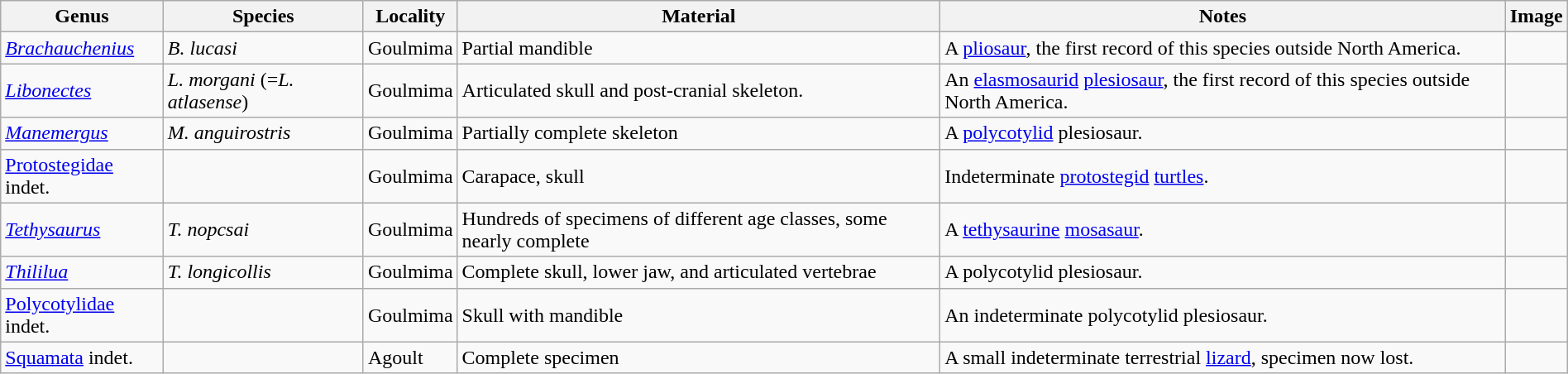<table class="wikitable" style="margin:auto;width:100%;">
<tr>
<th>Genus</th>
<th>Species</th>
<th>Locality</th>
<th>Material</th>
<th>Notes</th>
<th>Image</th>
</tr>
<tr>
<td><em><a href='#'>Brachauchenius</a></em></td>
<td><em>B. lucasi</em></td>
<td>Goulmima</td>
<td>Partial mandible</td>
<td>A <a href='#'>pliosaur</a>, the first record of this species outside North America.</td>
<td></td>
</tr>
<tr>
<td><em><a href='#'>Libonectes</a></em></td>
<td><em>L. morgani</em> (=<em>L. atlasense</em>)</td>
<td>Goulmima</td>
<td>Articulated skull and post-cranial skeleton.</td>
<td>An <a href='#'>elasmosaurid</a> <a href='#'>plesiosaur</a>, the first record of this species outside North America.</td>
<td></td>
</tr>
<tr>
<td><em><a href='#'>Manemergus</a></em></td>
<td><em>M. anguirostris</em></td>
<td>Goulmima</td>
<td>Partially complete skeleton</td>
<td>A <a href='#'>polycotylid</a> plesiosaur.</td>
<td></td>
</tr>
<tr>
<td><a href='#'>Protostegidae</a> indet.</td>
<td></td>
<td>Goulmima</td>
<td>Carapace, skull</td>
<td>Indeterminate <a href='#'>protostegid</a> <a href='#'>turtles</a>.</td>
<td></td>
</tr>
<tr>
<td><em><a href='#'>Tethysaurus</a></em></td>
<td><em>T. nopcsai</em></td>
<td>Goulmima</td>
<td>Hundreds of specimens of different age classes, some nearly complete</td>
<td>A <a href='#'>tethysaurine</a> <a href='#'>mosasaur</a>.</td>
<td></td>
</tr>
<tr>
<td><em><a href='#'>Thililua</a></em></td>
<td><em>T. longicollis</em></td>
<td>Goulmima</td>
<td>Complete skull, lower jaw, and articulated vertebrae</td>
<td>A polycotylid plesiosaur.</td>
<td></td>
</tr>
<tr>
<td><a href='#'>Polycotylidae</a> indet.</td>
<td></td>
<td>Goulmima</td>
<td>Skull with mandible</td>
<td>An indeterminate polycotylid plesiosaur.</td>
<td></td>
</tr>
<tr>
<td><a href='#'>Squamata</a> indet.</td>
<td></td>
<td>Agoult</td>
<td>Complete specimen</td>
<td>A small indeterminate terrestrial <a href='#'>lizard</a>, specimen now lost.</td>
<td></td>
</tr>
</table>
